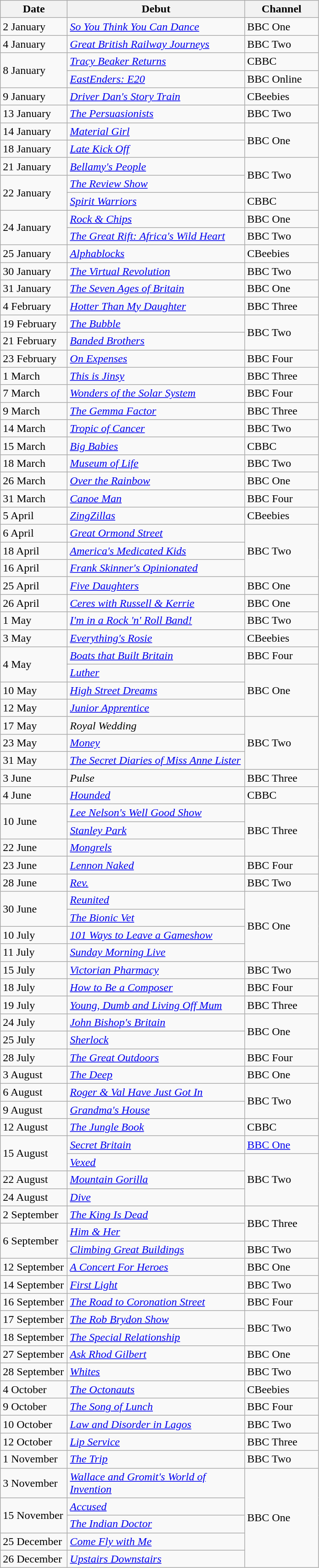<table class="wikitable">
<tr>
<th width=90>Date</th>
<th width=250>Debut</th>
<th width=100>Channel</th>
</tr>
<tr>
<td>2 January</td>
<td><em><a href='#'>So You Think You Can Dance</a></em></td>
<td>BBC One</td>
</tr>
<tr>
<td>4 January</td>
<td><em><a href='#'>Great British Railway Journeys</a></em></td>
<td>BBC Two</td>
</tr>
<tr>
<td rowspan="2">8 January</td>
<td><em><a href='#'>Tracy Beaker Returns</a></em></td>
<td>CBBC</td>
</tr>
<tr>
<td><em><a href='#'>EastEnders: E20</a></em></td>
<td>BBC Online</td>
</tr>
<tr>
<td>9 January</td>
<td><em><a href='#'>Driver Dan's Story Train</a></em></td>
<td>CBeebies</td>
</tr>
<tr>
<td>13 January</td>
<td><em><a href='#'>The Persuasionists</a></em></td>
<td>BBC Two</td>
</tr>
<tr>
<td>14 January</td>
<td><em><a href='#'>Material Girl</a></em></td>
<td rowspan=2>BBC One</td>
</tr>
<tr>
<td>18 January</td>
<td><em><a href='#'>Late Kick Off</a></em></td>
</tr>
<tr>
<td>21 January</td>
<td><em><a href='#'>Bellamy's People</a></em></td>
<td rowspan=2>BBC Two</td>
</tr>
<tr>
<td rowspan="2">22 January</td>
<td><em><a href='#'>The Review Show</a></em></td>
</tr>
<tr>
<td><em><a href='#'>Spirit Warriors</a></em></td>
<td>CBBC</td>
</tr>
<tr>
<td rowspan="2">24 January</td>
<td><em><a href='#'>Rock & Chips</a></em> </td>
<td>BBC One</td>
</tr>
<tr>
<td><em><a href='#'>The Great Rift: Africa's Wild Heart</a></em></td>
<td>BBC Two</td>
</tr>
<tr>
<td>25 January</td>
<td><em><a href='#'>Alphablocks</a></em></td>
<td>CBeebies</td>
</tr>
<tr>
<td>30 January</td>
<td><em><a href='#'>The Virtual Revolution</a></em></td>
<td>BBC Two</td>
</tr>
<tr>
<td>31 January</td>
<td><em><a href='#'>The Seven Ages of Britain</a></em></td>
<td>BBC One</td>
</tr>
<tr>
<td>4 February</td>
<td><em><a href='#'>Hotter Than My Daughter</a></em></td>
<td>BBC Three</td>
</tr>
<tr>
<td>19 February</td>
<td><em><a href='#'>The Bubble</a></em></td>
<td rowspan=2>BBC Two</td>
</tr>
<tr>
<td>21 February</td>
<td><em><a href='#'>Banded Brothers</a></em></td>
</tr>
<tr>
<td>23 February</td>
<td><em><a href='#'>On Expenses</a></em></td>
<td>BBC Four</td>
</tr>
<tr>
<td>1 March</td>
<td><em><a href='#'>This is Jinsy</a></em></td>
<td>BBC Three</td>
</tr>
<tr>
<td>7 March</td>
<td><em><a href='#'>Wonders of the Solar System</a></em></td>
<td>BBC Four</td>
</tr>
<tr>
<td>9 March</td>
<td><em><a href='#'>The Gemma Factor</a></em></td>
<td>BBC Three</td>
</tr>
<tr>
<td>14 March</td>
<td><em><a href='#'>Tropic of Cancer</a></em></td>
<td>BBC Two</td>
</tr>
<tr>
<td>15 March</td>
<td><em><a href='#'>Big Babies</a></em></td>
<td>CBBC</td>
</tr>
<tr>
<td>18 March</td>
<td><em><a href='#'>Museum of Life</a></em></td>
<td>BBC Two</td>
</tr>
<tr>
<td>26 March</td>
<td><em><a href='#'>Over the Rainbow</a></em></td>
<td>BBC One</td>
</tr>
<tr>
<td>31 March</td>
<td><em><a href='#'>Canoe Man</a></em></td>
<td>BBC Four</td>
</tr>
<tr>
<td>5 April</td>
<td><em><a href='#'>ZingZillas</a></em></td>
<td>CBeebies</td>
</tr>
<tr>
<td>6 April</td>
<td><em><a href='#'>Great Ormond Street</a></em></td>
<td rowspan=3>BBC Two</td>
</tr>
<tr>
<td>18 April</td>
<td><em><a href='#'>America's Medicated Kids</a></em></td>
</tr>
<tr>
<td>16 April</td>
<td><em><a href='#'>Frank Skinner's Opinionated</a></em></td>
</tr>
<tr>
<td>25 April</td>
<td><em><a href='#'>Five Daughters</a></em> </td>
<td>BBC One</td>
</tr>
<tr>
<td>26 April</td>
<td><em><a href='#'>Ceres with Russell & Kerrie</a></em></td>
<td>BBC One</td>
</tr>
<tr>
<td>1 May</td>
<td><em><a href='#'>I'm in a Rock 'n' Roll Band!</a></em></td>
<td>BBC Two</td>
</tr>
<tr>
<td>3 May</td>
<td><em><a href='#'>Everything's Rosie</a></em></td>
<td>CBeebies</td>
</tr>
<tr>
<td rowspan="2">4 May</td>
<td><em><a href='#'>Boats that Built Britain</a></em></td>
<td>BBC Four</td>
</tr>
<tr>
<td><em><a href='#'>Luther</a></em></td>
<td rowspan=3>BBC One</td>
</tr>
<tr>
<td>10 May</td>
<td><em><a href='#'>High Street Dreams</a></em></td>
</tr>
<tr>
<td>12 May</td>
<td><em><a href='#'>Junior Apprentice</a></em></td>
</tr>
<tr>
<td>17 May</td>
<td><em>Royal Wedding</em></td>
<td rowspan=3>BBC Two</td>
</tr>
<tr>
<td>23 May</td>
<td><em><a href='#'>Money</a></em></td>
</tr>
<tr>
<td>31 May</td>
<td><em><a href='#'>The Secret Diaries of Miss Anne Lister</a></em></td>
</tr>
<tr>
<td>3 June</td>
<td><em>Pulse</em></td>
<td>BBC Three</td>
</tr>
<tr>
<td>4 June</td>
<td><em><a href='#'>Hounded</a></em></td>
<td>CBBC</td>
</tr>
<tr>
<td rowspan="2">10 June</td>
<td><em><a href='#'>Lee Nelson's Well Good Show</a></em></td>
<td rowspan=3>BBC Three</td>
</tr>
<tr>
<td><em><a href='#'>Stanley Park</a></em></td>
</tr>
<tr>
<td>22 June</td>
<td><em><a href='#'>Mongrels</a></em></td>
</tr>
<tr>
<td>23 June</td>
<td><em><a href='#'>Lennon Naked</a></em></td>
<td>BBC Four</td>
</tr>
<tr>
<td>28 June</td>
<td><em><a href='#'>Rev.</a></em></td>
<td>BBC Two</td>
</tr>
<tr>
<td rowspan="2">30 June</td>
<td><em><a href='#'>Reunited</a></em></td>
<td rowspan=4>BBC One</td>
</tr>
<tr>
<td><em><a href='#'>The Bionic Vet</a></em></td>
</tr>
<tr>
<td>10 July</td>
<td><em><a href='#'>101 Ways to Leave a Gameshow</a></em></td>
</tr>
<tr>
<td>11 July</td>
<td><em><a href='#'>Sunday Morning Live</a></em></td>
</tr>
<tr>
<td>15 July</td>
<td><em><a href='#'>Victorian Pharmacy</a></em></td>
<td>BBC Two</td>
</tr>
<tr>
<td>18 July</td>
<td><em><a href='#'>How to Be a Composer</a></em></td>
<td>BBC Four</td>
</tr>
<tr>
<td>19 July</td>
<td><em><a href='#'>Young, Dumb and Living Off Mum</a></em></td>
<td>BBC Three</td>
</tr>
<tr>
<td>24 July</td>
<td><em><a href='#'>John Bishop's Britain</a></em></td>
<td rowspan=2>BBC One</td>
</tr>
<tr>
<td>25 July</td>
<td><em><a href='#'>Sherlock</a></em></td>
</tr>
<tr>
<td>28 July</td>
<td><em><a href='#'>The Great Outdoors</a></em></td>
<td>BBC Four</td>
</tr>
<tr>
<td>3 August</td>
<td><em><a href='#'>The Deep</a></em></td>
<td>BBC One</td>
</tr>
<tr>
<td>6 August</td>
<td><em><a href='#'>Roger & Val Have Just Got In</a></em></td>
<td rowspan=2>BBC Two</td>
</tr>
<tr>
<td>9 August</td>
<td><em><a href='#'>Grandma's House</a></em></td>
</tr>
<tr>
<td>12 August</td>
<td><em><a href='#'>The Jungle Book</a></em></td>
<td>CBBC</td>
</tr>
<tr>
<td rowspan="2">15 August</td>
<td><em><a href='#'>Secret Britain</a></em></td>
<td><a href='#'>BBC One</a></td>
</tr>
<tr>
<td><em><a href='#'>Vexed</a></em></td>
<td rowspan=3>BBC Two</td>
</tr>
<tr>
<td>22 August</td>
<td><em><a href='#'>Mountain Gorilla</a></em></td>
</tr>
<tr>
<td>24 August</td>
<td><em><a href='#'>Dive</a></em></td>
</tr>
<tr>
<td>2 September</td>
<td><em><a href='#'>The King Is Dead</a></em></td>
<td rowspan=2>BBC Three</td>
</tr>
<tr>
<td rowspan="2">6 September</td>
<td><em><a href='#'>Him & Her</a></em></td>
</tr>
<tr>
<td><em><a href='#'>Climbing Great Buildings</a></em></td>
<td>BBC Two</td>
</tr>
<tr>
<td>12 September</td>
<td><em><a href='#'>A Concert For Heroes</a></em></td>
<td>BBC One</td>
</tr>
<tr>
<td>14 September</td>
<td><em><a href='#'>First Light</a></em></td>
<td>BBC Two</td>
</tr>
<tr>
<td>16 September</td>
<td><em><a href='#'>The Road to Coronation Street</a></em></td>
<td>BBC Four</td>
</tr>
<tr>
<td>17 September</td>
<td><em><a href='#'>The Rob Brydon Show</a></em></td>
<td rowspan=2>BBC Two</td>
</tr>
<tr>
<td>18 September</td>
<td><em><a href='#'>The Special Relationship</a></em> </td>
</tr>
<tr>
<td>27 September</td>
<td><em><a href='#'>Ask Rhod Gilbert</a></em></td>
<td>BBC One</td>
</tr>
<tr>
<td>28 September</td>
<td><em><a href='#'>Whites</a></em></td>
<td>BBC Two</td>
</tr>
<tr>
<td>4 October</td>
<td><em><a href='#'>The Octonauts</a></em></td>
<td>CBeebies</td>
</tr>
<tr>
<td>9 October</td>
<td><em><a href='#'>The Song of Lunch</a></em></td>
<td>BBC Four</td>
</tr>
<tr>
<td>10 October</td>
<td><em><a href='#'>Law and Disorder in Lagos</a></em></td>
<td>BBC Two</td>
</tr>
<tr>
<td>12 October</td>
<td><em><a href='#'>Lip Service</a></em></td>
<td>BBC Three</td>
</tr>
<tr>
<td>1 November</td>
<td><em><a href='#'>The Trip</a></em></td>
<td>BBC Two</td>
</tr>
<tr>
<td>3 November</td>
<td><em><a href='#'>Wallace and Gromit's World of Invention</a></em></td>
<td rowspan=5>BBC One</td>
</tr>
<tr>
<td rowspan="2">15 November</td>
<td><em><a href='#'>Accused</a></em></td>
</tr>
<tr>
<td><em><a href='#'>The Indian Doctor</a></em></td>
</tr>
<tr>
<td>25 December</td>
<td><em><a href='#'>Come Fly with Me</a></em></td>
</tr>
<tr>
<td>26 December</td>
<td><em><a href='#'>Upstairs Downstairs</a></em></td>
</tr>
</table>
